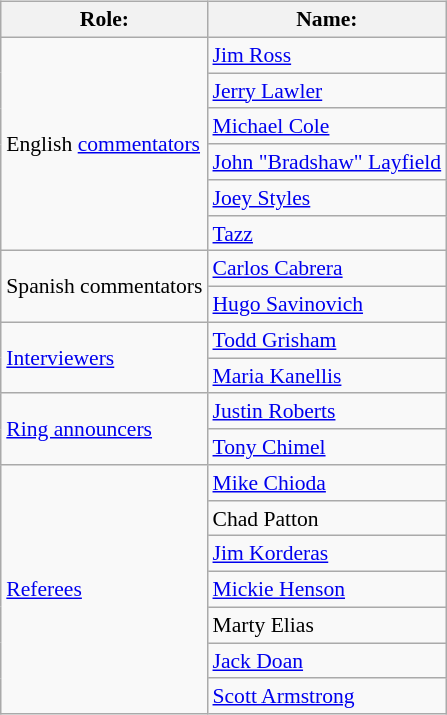<table class=wikitable style="font-size:90%; margin: 0.5em 0 0.5em 1em; float: right; clear: right;">
<tr>
<th>Role:</th>
<th>Name:</th>
</tr>
<tr>
<td rowspan=6>English <a href='#'>commentators</a></td>
<td><a href='#'>Jim Ross</a> </td>
</tr>
<tr>
<td><a href='#'>Jerry Lawler</a> </td>
</tr>
<tr>
<td><a href='#'>Michael Cole</a> </td>
</tr>
<tr>
<td><a href='#'>John "Bradshaw" Layfield</a> </td>
</tr>
<tr>
<td><a href='#'>Joey Styles</a> </td>
</tr>
<tr>
<td><a href='#'>Tazz</a> </td>
</tr>
<tr>
<td rowspan=2>Spanish commentators</td>
<td><a href='#'>Carlos Cabrera</a></td>
</tr>
<tr>
<td><a href='#'>Hugo Savinovich</a></td>
</tr>
<tr>
<td rowspan=2><a href='#'>Interviewers</a></td>
<td><a href='#'>Todd Grisham</a></td>
</tr>
<tr>
<td><a href='#'>Maria Kanellis</a></td>
</tr>
<tr>
<td rowspan=2><a href='#'>Ring announcers</a></td>
<td><a href='#'>Justin Roberts</a> </td>
</tr>
<tr>
<td><a href='#'>Tony Chimel</a> </td>
</tr>
<tr>
<td rowspan=7><a href='#'>Referees</a></td>
<td><a href='#'>Mike Chioda</a> </td>
</tr>
<tr>
<td>Chad Patton </td>
</tr>
<tr>
<td><a href='#'>Jim Korderas</a> </td>
</tr>
<tr>
<td><a href='#'>Mickie Henson</a> </td>
</tr>
<tr>
<td>Marty Elias </td>
</tr>
<tr>
<td><a href='#'>Jack Doan</a> </td>
</tr>
<tr>
<td><a href='#'>Scott Armstrong</a> </td>
</tr>
</table>
